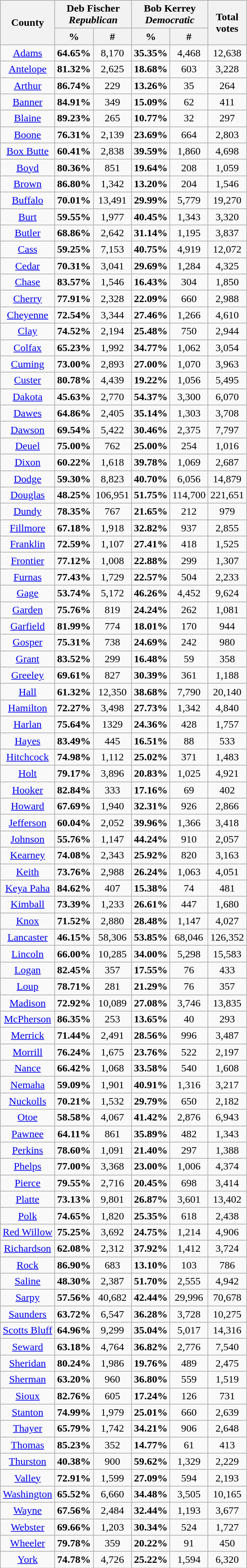<table class="wikitable sortable">
<tr>
<th colspan="1" rowspan="2" style="text-align:center">County</th>
<th colspan="2" style="text-align: center;">Deb Fischer<br><em>Republican</em></th>
<th colspan="2" style="text-align: center;">Bob Kerrey<br><em>Democratic</em></th>
<th colspan="1" rowspan="2" style="text-align: center;">Total<br>votes</th>
</tr>
<tr>
<th colspan="1" style="text-align: center;">%</th>
<th colspan="1" style="text-align: center;">#</th>
<th colspan="1" style="text-align: center;">%</th>
<th colspan="1" style="text-align: center;">#</th>
</tr>
<tr>
<td align="center" ><a href='#'>Adams</a></td>
<td align="center"><strong>64.65%</strong></td>
<td align="center">8,170</td>
<td align="center"><strong>35.35%</strong></td>
<td align="center">4,468</td>
<td align="center">12,638</td>
</tr>
<tr>
<td align="center" ><a href='#'>Antelope</a></td>
<td align="center"><strong>81.32%</strong></td>
<td align="center">2,625</td>
<td align="center"><strong>18.68%</strong></td>
<td align="center">603</td>
<td align="center">3,228</td>
</tr>
<tr>
<td align="center" ><a href='#'>Arthur</a></td>
<td align="center"><strong>86.74%</strong></td>
<td align="center">229</td>
<td align="center"><strong>13.26%</strong></td>
<td align="center">35</td>
<td align="center">264</td>
</tr>
<tr>
<td align="center" ><a href='#'>Banner</a></td>
<td align="center"><strong>84.91%</strong></td>
<td align="center">349</td>
<td align="center"><strong>15.09%</strong></td>
<td align="center">62</td>
<td align="center">411</td>
</tr>
<tr>
<td align="center" ><a href='#'>Blaine</a></td>
<td align="center"><strong>89.23%</strong></td>
<td align="center">265</td>
<td align="center"><strong>10.77%</strong></td>
<td align="center">32</td>
<td align="center">297</td>
</tr>
<tr>
<td align="center" ><a href='#'>Boone</a></td>
<td align="center"><strong>76.31%</strong></td>
<td align="center">2,139</td>
<td align="center"><strong>23.69%</strong></td>
<td align="center">664</td>
<td align="center">2,803</td>
</tr>
<tr>
<td align="center" ><a href='#'>Box Butte</a></td>
<td align="center"><strong>60.41%</strong></td>
<td align="center">2,838</td>
<td align="center"><strong>39.59%</strong></td>
<td align="center">1,860</td>
<td align="center">4,698</td>
</tr>
<tr>
<td align="center" ><a href='#'>Boyd</a></td>
<td align="center"><strong>80.36%</strong></td>
<td align="center">851</td>
<td align="center"><strong>19.64%</strong></td>
<td align="center">208</td>
<td align="center">1,059</td>
</tr>
<tr>
<td align="center" ><a href='#'>Brown</a></td>
<td align="center"><strong>86.80%</strong></td>
<td align="center">1,342</td>
<td align="center"><strong>13.20%</strong></td>
<td align="center">204</td>
<td align="center">1,546</td>
</tr>
<tr>
<td align="center" ><a href='#'>Buffalo</a></td>
<td align="center"><strong>70.01%</strong></td>
<td align="center">13,491</td>
<td align="center"><strong>29.99%</strong></td>
<td align="center">5,779</td>
<td align="center">19,270</td>
</tr>
<tr>
<td align="center" ><a href='#'>Burt</a></td>
<td align="center"><strong>59.55%</strong></td>
<td align="center">1,977</td>
<td align="center"><strong>40.45%</strong></td>
<td align="center">1,343</td>
<td align="center">3,320</td>
</tr>
<tr>
<td align="center" ><a href='#'>Butler</a></td>
<td align="center"><strong>68.86%</strong></td>
<td align="center">2,642</td>
<td align="center"><strong>31.14%</strong></td>
<td align="center">1,195</td>
<td align="center">3,837</td>
</tr>
<tr>
<td align="center" ><a href='#'>Cass</a></td>
<td align="center"><strong>59.25%</strong></td>
<td align="center">7,153</td>
<td align="center"><strong>40.75%</strong></td>
<td align="center">4,919</td>
<td align="center">12,072</td>
</tr>
<tr>
<td align="center" ><a href='#'>Cedar</a></td>
<td align="center"><strong>70.31%</strong></td>
<td align="center">3,041</td>
<td align="center"><strong>29.69%</strong></td>
<td align="center">1,284</td>
<td align="center">4,325</td>
</tr>
<tr>
<td align="center" ><a href='#'>Chase</a></td>
<td align="center"><strong>83.57%</strong></td>
<td align="center">1,546</td>
<td align="center"><strong>16.43%</strong></td>
<td align="center">304</td>
<td align="center">1,850</td>
</tr>
<tr>
<td align="center" ><a href='#'>Cherry</a></td>
<td align="center"><strong>77.91%</strong></td>
<td align="center">2,328</td>
<td align="center"><strong>22.09%</strong></td>
<td align="center">660</td>
<td align="center">2,988</td>
</tr>
<tr>
<td align="center" ><a href='#'>Cheyenne</a></td>
<td align="center"><strong>72.54%</strong></td>
<td align="center">3,344</td>
<td align="center"><strong>27.46%</strong></td>
<td align="center">1,266</td>
<td align="center">4,610</td>
</tr>
<tr>
<td align="center" ><a href='#'>Clay</a></td>
<td align="center"><strong>74.52%</strong></td>
<td align="center">2,194</td>
<td align="center"><strong>25.48%</strong></td>
<td align="center">750</td>
<td align="center">2,944</td>
</tr>
<tr>
<td align="center" ><a href='#'>Colfax</a></td>
<td align="center"><strong>65.23%</strong></td>
<td align="center">1,992</td>
<td align="center"><strong>34.77%</strong></td>
<td align="center">1,062</td>
<td align="center">3,054</td>
</tr>
<tr>
<td align="center" ><a href='#'>Cuming</a></td>
<td align="center"><strong>73.00%</strong></td>
<td align="center">2,893</td>
<td align="center"><strong>27.00%</strong></td>
<td align="center">1,070</td>
<td align="center">3,963</td>
</tr>
<tr>
<td align="center" ><a href='#'>Custer</a></td>
<td align="center"><strong>80.78%</strong></td>
<td align="center">4,439</td>
<td align="center"><strong>19.22%</strong></td>
<td align="center">1,056</td>
<td align="center">5,495</td>
</tr>
<tr>
<td align="center" ><a href='#'>Dakota</a></td>
<td align="center"><strong>45.63%</strong></td>
<td align="center">2,770</td>
<td align="center"><strong>54.37%</strong></td>
<td align="center">3,300</td>
<td align="center">6,070</td>
</tr>
<tr>
<td align="center" ><a href='#'>Dawes</a></td>
<td align="center"><strong>64.86%</strong></td>
<td align="center">2,405</td>
<td align="center"><strong>35.14%</strong></td>
<td align="center">1,303</td>
<td align="center">3,708</td>
</tr>
<tr>
<td align="center" ><a href='#'>Dawson</a></td>
<td align="center"><strong>69.54%</strong></td>
<td align="center">5,422</td>
<td align="center"><strong>30.46%</strong></td>
<td align="center">2,375</td>
<td align="center">7,797</td>
</tr>
<tr>
<td align="center" ><a href='#'>Deuel</a></td>
<td align="center"><strong>75.00%</strong></td>
<td align="center">762</td>
<td align="center"><strong>25.00%</strong></td>
<td align="center">254</td>
<td align="center">1,016</td>
</tr>
<tr>
<td align="center" ><a href='#'>Dixon</a></td>
<td align="center"><strong>60.22%</strong></td>
<td align="center">1,618</td>
<td align="center"><strong>39.78%</strong></td>
<td align="center">1,069</td>
<td align="center">2,687</td>
</tr>
<tr>
<td align="center" ><a href='#'>Dodge</a></td>
<td align="center"><strong>59.30%</strong></td>
<td align="center">8,823</td>
<td align="center"><strong>40.70%</strong></td>
<td align="center">6,056</td>
<td align="center">14,879</td>
</tr>
<tr>
<td align="center" ><a href='#'>Douglas</a></td>
<td align="center"><strong>48.25%</strong></td>
<td align="center">106,951</td>
<td align="center"><strong>51.75%</strong></td>
<td align="center">114,700</td>
<td align="center">221,651</td>
</tr>
<tr>
<td align="center" ><a href='#'>Dundy</a></td>
<td align="center"><strong>78.35%</strong></td>
<td align="center">767</td>
<td align="center"><strong>21.65%</strong></td>
<td align="center">212</td>
<td align="center">979</td>
</tr>
<tr>
<td align="center" ><a href='#'>Fillmore</a></td>
<td align="center"><strong>67.18%</strong></td>
<td align="center">1,918</td>
<td align="center"><strong>32.82%</strong></td>
<td align="center">937</td>
<td align="center">2,855</td>
</tr>
<tr>
<td align="center" ><a href='#'>Franklin</a></td>
<td align="center"><strong>72.59%</strong></td>
<td align="center">1,107</td>
<td align="center"><strong>27.41%</strong></td>
<td align="center">418</td>
<td align="center">1,525</td>
</tr>
<tr>
<td align="center" ><a href='#'>Frontier</a></td>
<td align="center"><strong>77.12%</strong></td>
<td align="center">1,008</td>
<td align="center"><strong>22.88%</strong></td>
<td align="center">299</td>
<td align="center">1,307</td>
</tr>
<tr>
<td align="center" ><a href='#'>Furnas</a></td>
<td align="center"><strong>77.43%</strong></td>
<td align="center">1,729</td>
<td align="center"><strong>22.57%</strong></td>
<td align="center">504</td>
<td align="center">2,233</td>
</tr>
<tr>
<td align="center" ><a href='#'>Gage</a></td>
<td align="center"><strong>53.74%</strong></td>
<td align="center">5,172</td>
<td align="center"><strong>46.26%</strong></td>
<td align="center">4,452</td>
<td align="center">9,624</td>
</tr>
<tr>
<td align="center" ><a href='#'>Garden</a></td>
<td align="center"><strong>75.76%</strong></td>
<td align="center">819</td>
<td align="center"><strong>24.24%</strong></td>
<td align="center">262</td>
<td align="center">1,081</td>
</tr>
<tr>
<td align="center" ><a href='#'>Garfield</a></td>
<td align="center"><strong>81.99%</strong></td>
<td align="center">774</td>
<td align="center"><strong>18.01%</strong></td>
<td align="center">170</td>
<td align="center">944</td>
</tr>
<tr>
<td align="center" ><a href='#'>Gosper</a></td>
<td align="center"><strong>75.31%</strong></td>
<td align="center">738</td>
<td align="center"><strong>24.69%</strong></td>
<td align="center">242</td>
<td align="center">980</td>
</tr>
<tr>
<td align="center" ><a href='#'>Grant</a></td>
<td align="center"><strong>83.52%</strong></td>
<td align="center">299</td>
<td align="center"><strong>16.48%</strong></td>
<td align="center">59</td>
<td align="center">358</td>
</tr>
<tr>
<td align="center" ><a href='#'>Greeley</a></td>
<td align="center"><strong>69.61%</strong></td>
<td align="center">827</td>
<td align="center"><strong>30.39%</strong></td>
<td align="center">361</td>
<td align="center">1,188</td>
</tr>
<tr>
<td align="center" ><a href='#'>Hall</a></td>
<td align="center"><strong>61.32%</strong></td>
<td align="center">12,350</td>
<td align="center"><strong>38.68%</strong></td>
<td align="center">7,790</td>
<td align="center">20,140</td>
</tr>
<tr>
<td align="center" ><a href='#'>Hamilton</a></td>
<td align="center"><strong>72.27%</strong></td>
<td align="center">3,498</td>
<td align="center"><strong>27.73%</strong></td>
<td align="center">1,342</td>
<td align="center">4,840</td>
</tr>
<tr>
<td align="center" ><a href='#'>Harlan</a></td>
<td align="center"><strong>75.64%</strong></td>
<td align="center">1329</td>
<td align="center"><strong>24.36%</strong></td>
<td align="center">428</td>
<td align="center">1,757</td>
</tr>
<tr>
<td align="center" ><a href='#'>Hayes</a></td>
<td align="center"><strong>83.49%</strong></td>
<td align="center">445</td>
<td align="center"><strong>16.51%</strong></td>
<td align="center">88</td>
<td align="center">533</td>
</tr>
<tr>
<td align="center" ><a href='#'>Hitchcock</a></td>
<td align="center"><strong>74.98%</strong></td>
<td align="center">1,112</td>
<td align="center"><strong>25.02%</strong></td>
<td align="center">371</td>
<td align="center">1,483</td>
</tr>
<tr>
<td align="center" ><a href='#'>Holt</a></td>
<td align="center"><strong>79.17%</strong></td>
<td align="center">3,896</td>
<td align="center"><strong>20.83%</strong></td>
<td align="center">1,025</td>
<td align="center">4,921</td>
</tr>
<tr>
<td align="center" ><a href='#'>Hooker</a></td>
<td align="center"><strong>82.84%</strong></td>
<td align="center">333</td>
<td align="center"><strong>17.16%</strong></td>
<td align="center">69</td>
<td align="center">402</td>
</tr>
<tr>
<td align="center" ><a href='#'>Howard</a></td>
<td align="center"><strong>67.69%</strong></td>
<td align="center">1,940</td>
<td align="center"><strong>32.31%</strong></td>
<td align="center">926</td>
<td align="center">2,866</td>
</tr>
<tr>
<td align="center" ><a href='#'>Jefferson</a></td>
<td align="center"><strong>60.04%</strong></td>
<td align="center">2,052</td>
<td align="center"><strong>39.96%</strong></td>
<td align="center">1,366</td>
<td align="center">3,418</td>
</tr>
<tr>
<td align="center" ><a href='#'>Johnson</a></td>
<td align="center"><strong>55.76%</strong></td>
<td align="center">1,147</td>
<td align="center"><strong>44.24%</strong></td>
<td align="center">910</td>
<td align="center">2,057</td>
</tr>
<tr>
<td align="center" ><a href='#'>Kearney</a></td>
<td align="center"><strong>74.08%</strong></td>
<td align="center">2,343</td>
<td align="center"><strong>25.92%</strong></td>
<td align="center">820</td>
<td align="center">3,163</td>
</tr>
<tr>
<td align="center" ><a href='#'>Keith</a></td>
<td align="center"><strong>73.76%</strong></td>
<td align="center">2,988</td>
<td align="center"><strong>26.24%</strong></td>
<td align="center">1,063</td>
<td align="center">4,051</td>
</tr>
<tr>
<td align="center" ><a href='#'>Keya Paha</a></td>
<td align="center"><strong>84.62%</strong></td>
<td align="center">407</td>
<td align="center"><strong>15.38%</strong></td>
<td align="center">74</td>
<td align="center">481</td>
</tr>
<tr>
<td align="center" ><a href='#'>Kimball</a></td>
<td align="center"><strong>73.39%</strong></td>
<td align="center">1,233</td>
<td align="center"><strong>26.61%</strong></td>
<td align="center">447</td>
<td align="center">1,680</td>
</tr>
<tr>
<td align="center" ><a href='#'>Knox</a></td>
<td align="center"><strong>71.52%</strong></td>
<td align="center">2,880</td>
<td align="center"><strong>28.48%</strong></td>
<td align="center">1,147</td>
<td align="center">4,027</td>
</tr>
<tr>
<td align="center" ><a href='#'>Lancaster</a></td>
<td align="center"><strong>46.15%</strong></td>
<td align="center">58,306</td>
<td align="center"><strong>53.85%</strong></td>
<td align="center">68,046</td>
<td align="center">126,352</td>
</tr>
<tr>
<td align="center" ><a href='#'>Lincoln</a></td>
<td align="center"><strong>66.00%</strong></td>
<td align="center">10,285</td>
<td align="center"><strong>34.00%</strong></td>
<td align="center">5,298</td>
<td align="center">15,583</td>
</tr>
<tr>
<td align="center" ><a href='#'>Logan</a></td>
<td align="center"><strong>82.45%</strong></td>
<td align="center">357</td>
<td align="center"><strong>17.55%</strong></td>
<td align="center">76</td>
<td align="center">433</td>
</tr>
<tr>
<td align="center" ><a href='#'>Loup</a></td>
<td align="center"><strong>78.71%</strong></td>
<td align="center">281</td>
<td align="center"><strong>21.29%</strong></td>
<td align="center">76</td>
<td align="center">357</td>
</tr>
<tr>
<td align="center" ><a href='#'>Madison</a></td>
<td align="center"><strong>72.92%</strong></td>
<td align="center">10,089</td>
<td align="center"><strong>27.08%</strong></td>
<td align="center">3,746</td>
<td align="center">13,835</td>
</tr>
<tr>
<td align="center" ><a href='#'>McPherson</a></td>
<td align="center"><strong>86.35%</strong></td>
<td align="center">253</td>
<td align="center"><strong>13.65%</strong></td>
<td align="center">40</td>
<td align="center">293</td>
</tr>
<tr>
<td align="center" ><a href='#'>Merrick</a></td>
<td align="center"><strong>71.44%</strong></td>
<td align="center">2,491</td>
<td align="center"><strong>28.56%</strong></td>
<td align="center">996</td>
<td align="center">3,487</td>
</tr>
<tr>
<td align="center" ><a href='#'>Morrill</a></td>
<td align="center"><strong>76.24%</strong></td>
<td align="center">1,675</td>
<td align="center"><strong>23.76%</strong></td>
<td align="center">522</td>
<td align="center">2,197</td>
</tr>
<tr>
<td align="center" ><a href='#'>Nance</a></td>
<td align="center"><strong>66.42%</strong></td>
<td align="center">1,068</td>
<td align="center"><strong>33.58%</strong></td>
<td align="center">540</td>
<td align="center">1,608</td>
</tr>
<tr>
<td align="center" ><a href='#'>Nemaha</a></td>
<td align="center"><strong>59.09%</strong></td>
<td align="center">1,901</td>
<td align="center"><strong>40.91%</strong></td>
<td align="center">1,316</td>
<td align="center">3,217</td>
</tr>
<tr>
<td align="center" ><a href='#'>Nuckolls</a></td>
<td align="center"><strong>70.21%</strong></td>
<td align="center">1,532</td>
<td align="center"><strong>29.79%</strong></td>
<td align="center">650</td>
<td align="center">2,182</td>
</tr>
<tr>
<td align="center" ><a href='#'>Otoe</a></td>
<td align="center"><strong>58.58%</strong></td>
<td align="center">4,067</td>
<td align="center"><strong>41.42%</strong></td>
<td align="center">2,876</td>
<td align="center">6,943</td>
</tr>
<tr>
<td align="center" ><a href='#'>Pawnee</a></td>
<td align="center"><strong>64.11%</strong></td>
<td align="center">861</td>
<td align="center"><strong>35.89%</strong></td>
<td align="center">482</td>
<td align="center">1,343</td>
</tr>
<tr>
<td align="center" ><a href='#'>Perkins</a></td>
<td align="center"><strong>78.60%</strong></td>
<td align="center">1,091</td>
<td align="center"><strong>21.40%</strong></td>
<td align="center">297</td>
<td align="center">1,388</td>
</tr>
<tr>
<td align="center" ><a href='#'>Phelps</a></td>
<td align="center"><strong>77.00%</strong></td>
<td align="center">3,368</td>
<td align="center"><strong>23.00%</strong></td>
<td align="center">1,006</td>
<td align="center">4,374</td>
</tr>
<tr>
<td align="center" ><a href='#'>Pierce</a></td>
<td align="center"><strong>79.55%</strong></td>
<td align="center">2,716</td>
<td align="center"><strong>20.45%</strong></td>
<td align="center">698</td>
<td align="center">3,414</td>
</tr>
<tr>
<td align="center" ><a href='#'>Platte</a></td>
<td align="center"><strong>73.13%</strong></td>
<td align="center">9,801</td>
<td align="center"><strong>26.87%</strong></td>
<td align="center">3,601</td>
<td align="center">13,402</td>
</tr>
<tr>
<td align="center" ><a href='#'>Polk</a></td>
<td align="center"><strong>74.65%</strong></td>
<td align="center">1,820</td>
<td align="center"><strong>25.35%</strong></td>
<td align="center">618</td>
<td align="center">2,438</td>
</tr>
<tr>
<td align="center" ><a href='#'>Red Willow</a></td>
<td align="center"><strong>75.25%</strong></td>
<td align="center">3,692</td>
<td align="center"><strong>24.75%</strong></td>
<td align="center">1,214</td>
<td align="center">4,906</td>
</tr>
<tr>
<td align="center" ><a href='#'>Richardson</a></td>
<td align="center"><strong>62.08%</strong></td>
<td align="center">2,312</td>
<td align="center"><strong>37.92%</strong></td>
<td align="center">1,412</td>
<td align="center">3,724</td>
</tr>
<tr>
<td align="center" ><a href='#'>Rock</a></td>
<td align="center"><strong>86.90%</strong></td>
<td align="center">683</td>
<td align="center"><strong>13.10%</strong></td>
<td align="center">103</td>
<td align="center">786</td>
</tr>
<tr>
<td align="center" ><a href='#'>Saline</a></td>
<td align="center"><strong>48.30%</strong></td>
<td align="center">2,387</td>
<td align="center"><strong>51.70%</strong></td>
<td align="center">2,555</td>
<td align="center">4,942</td>
</tr>
<tr>
<td align="center" ><a href='#'>Sarpy</a></td>
<td align="center"><strong>57.56%</strong></td>
<td align="center">40,682</td>
<td align="center"><strong>42.44%</strong></td>
<td align="center">29,996</td>
<td align="center">70,678</td>
</tr>
<tr>
<td align="center" ><a href='#'>Saunders</a></td>
<td align="center"><strong>63.72%</strong></td>
<td align="center">6,547</td>
<td align="center"><strong>36.28%</strong></td>
<td align="center">3,728</td>
<td align="center">10,275</td>
</tr>
<tr>
<td align="center" ><a href='#'>Scotts Bluff</a></td>
<td align="center"><strong>64.96%</strong></td>
<td align="center">9,299</td>
<td align="center"><strong>35.04%</strong></td>
<td align="center">5,017</td>
<td align="center">14,316</td>
</tr>
<tr>
<td align="center" ><a href='#'>Seward</a></td>
<td align="center"><strong>63.18%</strong></td>
<td align="center">4,764</td>
<td align="center"><strong>36.82%</strong></td>
<td align="center">2,776</td>
<td align="center">7,540</td>
</tr>
<tr>
<td align="center" ><a href='#'>Sheridan</a></td>
<td align="center"><strong>80.24%</strong></td>
<td align="center">1,986</td>
<td align="center"><strong>19.76%</strong></td>
<td align="center">489</td>
<td align="center">2,475</td>
</tr>
<tr>
<td align="center" ><a href='#'>Sherman</a></td>
<td align="center"><strong>63.20%</strong></td>
<td align="center">960</td>
<td align="center"><strong>36.80%</strong></td>
<td align="center">559</td>
<td align="center">1,519</td>
</tr>
<tr>
<td align="center" ><a href='#'>Sioux</a></td>
<td align="center"><strong>82.76%</strong></td>
<td align="center">605</td>
<td align="center"><strong>17.24%</strong></td>
<td align="center">126</td>
<td align="center">731</td>
</tr>
<tr>
<td align="center" ><a href='#'>Stanton</a></td>
<td align="center"><strong>74.99%</strong></td>
<td align="center">1,979</td>
<td align="center"><strong>25.01%</strong></td>
<td align="center">660</td>
<td align="center">2,639</td>
</tr>
<tr>
<td align="center" ><a href='#'>Thayer</a></td>
<td align="center"><strong>65.79%</strong></td>
<td align="center">1,742</td>
<td align="center"><strong>34.21%</strong></td>
<td align="center">906</td>
<td align="center">2,648</td>
</tr>
<tr>
<td align="center" ><a href='#'>Thomas</a></td>
<td align="center"><strong>85.23%</strong></td>
<td align="center">352</td>
<td align="center"><strong>14.77%</strong></td>
<td align="center">61</td>
<td align="center">413</td>
</tr>
<tr>
<td align="center" ><a href='#'>Thurston</a></td>
<td align="center"><strong>40.38%</strong></td>
<td align="center">900</td>
<td align="center"><strong>59.62%</strong></td>
<td align="center">1,329</td>
<td align="center">2,229</td>
</tr>
<tr>
<td align="center" ><a href='#'>Valley</a></td>
<td align="center"><strong>72.91%</strong></td>
<td align="center">1,599</td>
<td align="center"><strong>27.09%</strong></td>
<td align="center">594</td>
<td align="center">2,193</td>
</tr>
<tr>
<td align="center" ><a href='#'>Washington</a></td>
<td align="center"><strong>65.52%</strong></td>
<td align="center">6,660</td>
<td align="center"><strong>34.48%</strong></td>
<td align="center">3,505</td>
<td align="center">10,165</td>
</tr>
<tr>
<td align="center" ><a href='#'>Wayne</a></td>
<td align="center"><strong>67.56%</strong></td>
<td align="center">2,484</td>
<td align="center"><strong>32.44%</strong></td>
<td align="center">1,193</td>
<td align="center">3,677</td>
</tr>
<tr>
<td align="center" ><a href='#'>Webster</a></td>
<td align="center"><strong>69.66%</strong></td>
<td align="center">1,203</td>
<td align="center"><strong>30.34%</strong></td>
<td align="center">524</td>
<td align="center">1,727</td>
</tr>
<tr>
<td align="center" ><a href='#'>Wheeler</a></td>
<td align="center"><strong>79.78%</strong></td>
<td align="center">359</td>
<td align="center"><strong>20.22%</strong></td>
<td align="center">91</td>
<td align="center">450</td>
</tr>
<tr>
<td align="center" ><a href='#'>York</a></td>
<td align="center"><strong>74.78%</strong></td>
<td align="center">4,726</td>
<td align="center"><strong>25.22%</strong></td>
<td align="center">1,594</td>
<td align="center">6,320</td>
</tr>
</table>
